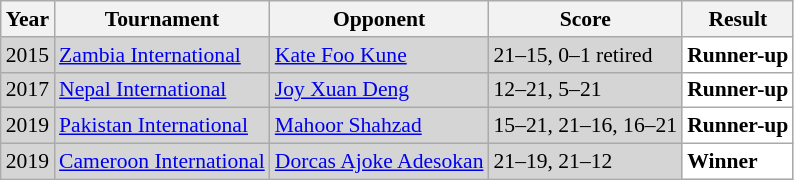<table class="sortable wikitable" style="font-size: 90%;">
<tr>
<th>Year</th>
<th>Tournament</th>
<th>Opponent</th>
<th>Score</th>
<th>Result</th>
</tr>
<tr style="background:#D5D5D5">
<td align="center">2015</td>
<td align="left"><a href='#'>Zambia International</a></td>
<td align="left"> <a href='#'>Kate Foo Kune</a></td>
<td align="left">21–15, 0–1 retired</td>
<td style="text-align:left; background:white"> <strong>Runner-up</strong></td>
</tr>
<tr style="background:#D5D5D5">
<td align="center">2017</td>
<td align="left"><a href='#'>Nepal International</a></td>
<td align="left"> <a href='#'>Joy Xuan Deng</a></td>
<td align="left">12–21, 5–21</td>
<td style="text-align:left; background:white"> <strong>Runner-up</strong></td>
</tr>
<tr style="background:#D5D5D5">
<td align="center">2019</td>
<td align="left"><a href='#'>Pakistan International</a></td>
<td align="left"> <a href='#'>Mahoor Shahzad</a></td>
<td align="left">15–21, 21–16, 16–21</td>
<td style="text-align:left; background:white"> <strong>Runner-up</strong></td>
</tr>
<tr style="background:#D5D5D5">
<td align="center">2019</td>
<td align="left"><a href='#'>Cameroon International</a></td>
<td align="left"> <a href='#'>Dorcas Ajoke Adesokan</a></td>
<td align="left">21–19, 21–12</td>
<td style="text-align:left; background:white"> <strong>Winner</strong></td>
</tr>
</table>
